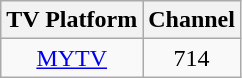<table class="wikitable">
<tr>
<th>TV Platform</th>
<th>Channel</th>
</tr>
<tr>
<td style="text-align:center;"><a href='#'>MYTV</a></td>
<td style="text-align:center;">714</td>
</tr>
</table>
